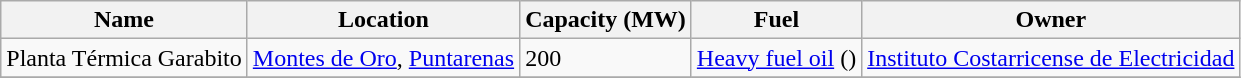<table class="wikitable sortable">
<tr>
<th>Name</th>
<th>Location</th>
<th>Capacity (MW)</th>
<th>Fuel</th>
<th>Owner</th>
</tr>
<tr>
<td>Planta Térmica Garabito</td>
<td><a href='#'>Montes de Oro</a>, <a href='#'>Puntarenas</a></td>
<td>200</td>
<td><a href='#'>Heavy fuel oil</a> ()</td>
<td><a href='#'>Instituto Costarricense de Electricidad</a></td>
</tr>
<tr>
</tr>
</table>
